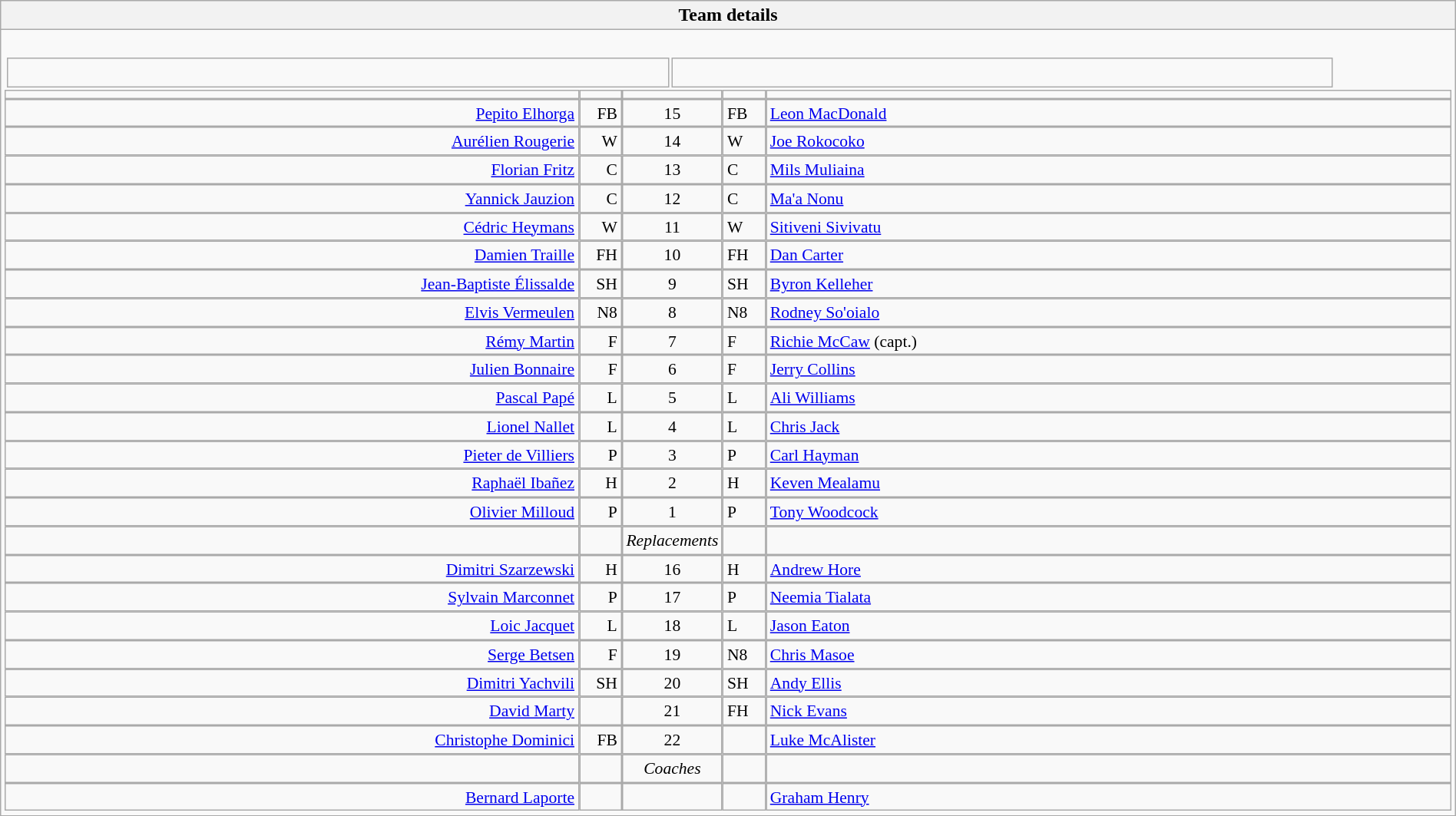<table style="width:100%" class="wikitable collapsible collapsed">
<tr>
<th>Team details</th>
</tr>
<tr>
<td><br><table width=92%>
<tr>
<td></td>
<td><br></td>
</tr>
</table>
<table width="100%" style="font-size: 90%; " cellspacing="0" cellpadding="0" align=center>
<tr>
<td width=41%; text-align=right></td>
<td width=3%; text-align:right></td>
<td width=4%; text-align:center></td>
<td width=3%; text-align:left></td>
<td width=49%; text-align:left></td>
</tr>
<tr>
<td align=right><a href='#'>Pepito Elhorga</a></td>
<td align=right>FB</td>
<td align=center>15</td>
<td>FB</td>
<td><a href='#'>Leon MacDonald</a></td>
</tr>
<tr>
<td align=right><a href='#'>Aurélien Rougerie</a></td>
<td align=right>W</td>
<td align=center>14</td>
<td>W</td>
<td><a href='#'>Joe Rokocoko</a></td>
</tr>
<tr>
<td align=right><a href='#'>Florian Fritz</a></td>
<td align=right>C</td>
<td align=center>13</td>
<td>C</td>
<td><a href='#'>Mils Muliaina</a></td>
</tr>
<tr>
<td align=right><a href='#'>Yannick Jauzion</a></td>
<td align=right>C</td>
<td align=center>12</td>
<td>C</td>
<td><a href='#'>Ma'a Nonu</a></td>
</tr>
<tr>
<td align=right><a href='#'>Cédric Heymans</a></td>
<td align=right>W</td>
<td align=center>11</td>
<td>W</td>
<td><a href='#'>Sitiveni Sivivatu</a></td>
</tr>
<tr>
<td align=right><a href='#'>Damien Traille</a></td>
<td align=right>FH</td>
<td align=center>10</td>
<td>FH</td>
<td><a href='#'>Dan Carter</a></td>
</tr>
<tr>
<td align=right><a href='#'>Jean-Baptiste Élissalde</a></td>
<td align=right>SH</td>
<td align=center>9</td>
<td>SH</td>
<td><a href='#'>Byron Kelleher</a></td>
</tr>
<tr>
<td align=right><a href='#'>Elvis Vermeulen</a></td>
<td align=right>N8</td>
<td align=center>8</td>
<td>N8</td>
<td><a href='#'>Rodney So'oialo</a></td>
</tr>
<tr>
<td align=right><a href='#'>Rémy Martin</a></td>
<td align=right>F</td>
<td align=center>7</td>
<td>F</td>
<td><a href='#'>Richie McCaw</a> (capt.)</td>
</tr>
<tr>
<td align=right><a href='#'>Julien Bonnaire</a></td>
<td align=right>F</td>
<td align=center>6</td>
<td>F</td>
<td><a href='#'>Jerry Collins</a></td>
</tr>
<tr>
<td align=right><a href='#'>Pascal Papé</a></td>
<td align=right>L</td>
<td align=center>5</td>
<td>L</td>
<td><a href='#'>Ali Williams</a></td>
</tr>
<tr>
<td align=right><a href='#'>Lionel Nallet</a></td>
<td align=right>L</td>
<td align=center>4</td>
<td>L</td>
<td><a href='#'>Chris Jack</a></td>
</tr>
<tr>
<td align=right><a href='#'>Pieter de Villiers</a></td>
<td align=right>P</td>
<td align=center>3</td>
<td>P</td>
<td><a href='#'>Carl Hayman</a></td>
</tr>
<tr>
<td align=right><a href='#'>Raphaël Ibañez</a></td>
<td align=right>H</td>
<td align=center>2</td>
<td>H</td>
<td><a href='#'>Keven Mealamu</a></td>
</tr>
<tr>
<td align=right><a href='#'>Olivier Milloud</a></td>
<td align=right>P</td>
<td align=center>1</td>
<td>P</td>
<td><a href='#'>Tony Woodcock</a></td>
</tr>
<tr>
<td></td>
<td></td>
<td align=center><em>Replacements</em></td>
<td></td>
<td></td>
</tr>
<tr>
<td align=right> <a href='#'>Dimitri Szarzewski</a></td>
<td align=right>H</td>
<td align=center>16</td>
<td>H</td>
<td><a href='#'>Andrew Hore</a> </td>
</tr>
<tr>
<td align=right> <a href='#'>Sylvain Marconnet</a></td>
<td align=right>P</td>
<td align=center>17</td>
<td>P</td>
<td><a href='#'>Neemia Tialata</a> </td>
</tr>
<tr>
<td align=right> <a href='#'>Loic Jacquet</a></td>
<td align=right>L</td>
<td align=center>18</td>
<td>L</td>
<td><a href='#'>Jason Eaton</a> </td>
</tr>
<tr>
<td align=right> <a href='#'>Serge Betsen</a></td>
<td align=right>F</td>
<td align=center>19</td>
<td>N8</td>
<td><a href='#'>Chris Masoe</a> </td>
</tr>
<tr>
<td align=right> <a href='#'>Dimitri Yachvili</a></td>
<td align=right>SH</td>
<td align=center>20</td>
<td>SH</td>
<td><a href='#'>Andy Ellis</a> </td>
</tr>
<tr>
<td align=right><a href='#'>David Marty</a></td>
<td align=right></td>
<td align=center>21</td>
<td>FH</td>
<td><a href='#'>Nick Evans</a> </td>
</tr>
<tr>
<td align=right> <a href='#'>Christophe Dominici</a></td>
<td align=right>FB</td>
<td align=center>22</td>
<td></td>
<td><a href='#'>Luke McAlister</a></td>
</tr>
<tr>
<td></td>
<td></td>
<td align=center><em>Coaches</em></td>
<td></td>
<td></td>
</tr>
<tr>
<td align=right> <a href='#'>Bernard Laporte</a></td>
<td></td>
<td></td>
<td></td>
<td><a href='#'>Graham Henry</a> </td>
</tr>
</table>
</td>
</tr>
</table>
